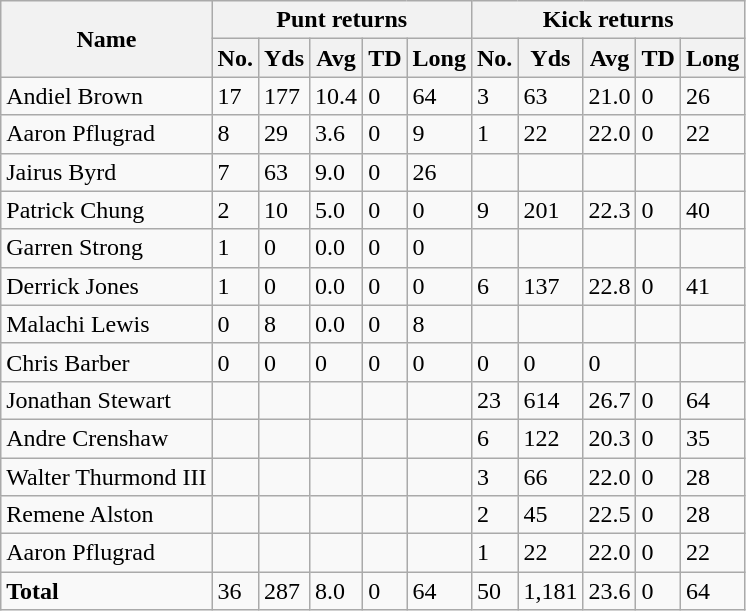<table class="wikitable" style="white-space:nowrap;">
<tr>
<th rowspan="2">Name</th>
<th colspan="5">Punt returns</th>
<th colspan="5">Kick returns</th>
</tr>
<tr>
<th>No.</th>
<th>Yds</th>
<th>Avg</th>
<th>TD</th>
<th>Long</th>
<th>No.</th>
<th>Yds</th>
<th>Avg</th>
<th>TD</th>
<th>Long</th>
</tr>
<tr>
<td>Andiel Brown</td>
<td>17</td>
<td>177</td>
<td>10.4</td>
<td>0</td>
<td>64</td>
<td>3</td>
<td>63</td>
<td>21.0</td>
<td>0</td>
<td>26</td>
</tr>
<tr>
<td>Aaron Pflugrad</td>
<td>8</td>
<td>29</td>
<td>3.6</td>
<td>0</td>
<td>9</td>
<td>1</td>
<td>22</td>
<td>22.0</td>
<td>0</td>
<td>22</td>
</tr>
<tr>
<td>Jairus Byrd</td>
<td>7</td>
<td>63</td>
<td>9.0</td>
<td>0</td>
<td>26</td>
<td></td>
<td></td>
<td></td>
<td></td>
<td></td>
</tr>
<tr>
<td>Patrick Chung</td>
<td>2</td>
<td>10</td>
<td>5.0</td>
<td>0</td>
<td>0</td>
<td>9</td>
<td>201</td>
<td>22.3</td>
<td>0</td>
<td>40</td>
</tr>
<tr>
<td>Garren Strong</td>
<td>1</td>
<td>0</td>
<td>0.0</td>
<td>0</td>
<td>0</td>
<td></td>
<td></td>
<td></td>
<td></td>
<td></td>
</tr>
<tr>
<td>Derrick Jones</td>
<td>1</td>
<td>0</td>
<td>0.0</td>
<td>0</td>
<td>0</td>
<td>6</td>
<td>137</td>
<td>22.8</td>
<td>0</td>
<td>41</td>
</tr>
<tr>
<td>Malachi Lewis</td>
<td>0</td>
<td>8</td>
<td>0.0</td>
<td>0</td>
<td>8</td>
<td></td>
<td></td>
<td></td>
<td></td>
<td></td>
</tr>
<tr>
<td>Chris Barber</td>
<td>0</td>
<td>0</td>
<td>0</td>
<td>0</td>
<td>0</td>
<td>0</td>
<td>0</td>
<td>0</td>
<td></td>
</tr>
<tr>
<td>Jonathan Stewart</td>
<td></td>
<td></td>
<td></td>
<td></td>
<td></td>
<td>23</td>
<td>614</td>
<td>26.7</td>
<td>0</td>
<td>64</td>
</tr>
<tr>
<td>Andre Crenshaw</td>
<td></td>
<td></td>
<td></td>
<td></td>
<td></td>
<td>6</td>
<td>122</td>
<td>20.3</td>
<td>0</td>
<td>35</td>
</tr>
<tr>
<td>Walter Thurmond III</td>
<td></td>
<td></td>
<td></td>
<td></td>
<td></td>
<td>3</td>
<td>66</td>
<td>22.0</td>
<td>0</td>
<td>28</td>
</tr>
<tr>
<td>Remene Alston</td>
<td></td>
<td></td>
<td></td>
<td></td>
<td></td>
<td>2</td>
<td>45</td>
<td>22.5</td>
<td>0</td>
<td>28</td>
</tr>
<tr>
<td>Aaron Pflugrad</td>
<td></td>
<td></td>
<td></td>
<td></td>
<td></td>
<td>1</td>
<td>22</td>
<td>22.0</td>
<td>0</td>
<td>22</td>
</tr>
<tr>
<td><strong>Total</strong></td>
<td>36</td>
<td>287</td>
<td>8.0</td>
<td>0</td>
<td>64</td>
<td>50</td>
<td>1,181</td>
<td>23.6</td>
<td>0</td>
<td>64</td>
</tr>
</table>
